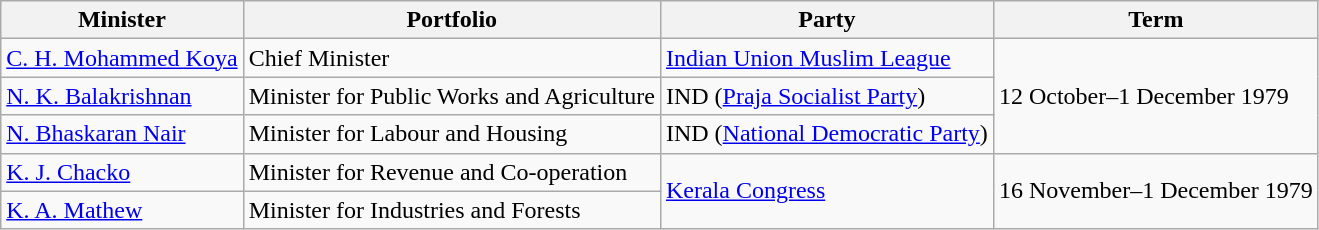<table class="wikitable">
<tr>
<th>Minister</th>
<th>Portfolio</th>
<th>Party</th>
<th>Term</th>
</tr>
<tr>
<td><a href='#'>C. H. Mohammed Koya</a></td>
<td>Chief Minister</td>
<td><a href='#'>Indian Union Muslim League</a></td>
<td rowspan="3">12 October–1 December 1979</td>
</tr>
<tr>
<td><a href='#'>N. K. Balakrishnan</a></td>
<td>Minister for Public Works and Agriculture</td>
<td>IND (<a href='#'>Praja Socialist Party</a>)</td>
</tr>
<tr>
<td><a href='#'>N. Bhaskaran Nair</a></td>
<td>Minister for Labour and Housing</td>
<td>IND (<a href='#'>National Democratic Party</a>)</td>
</tr>
<tr>
<td><a href='#'>K. J. Chacko</a></td>
<td>Minister for Revenue and Co-operation</td>
<td rowspan="2"><a href='#'>Kerala Congress</a></td>
<td rowspan="2">16 November–1 December 1979</td>
</tr>
<tr>
<td><a href='#'>K. A. Mathew</a></td>
<td>Minister for Industries and Forests</td>
</tr>
</table>
